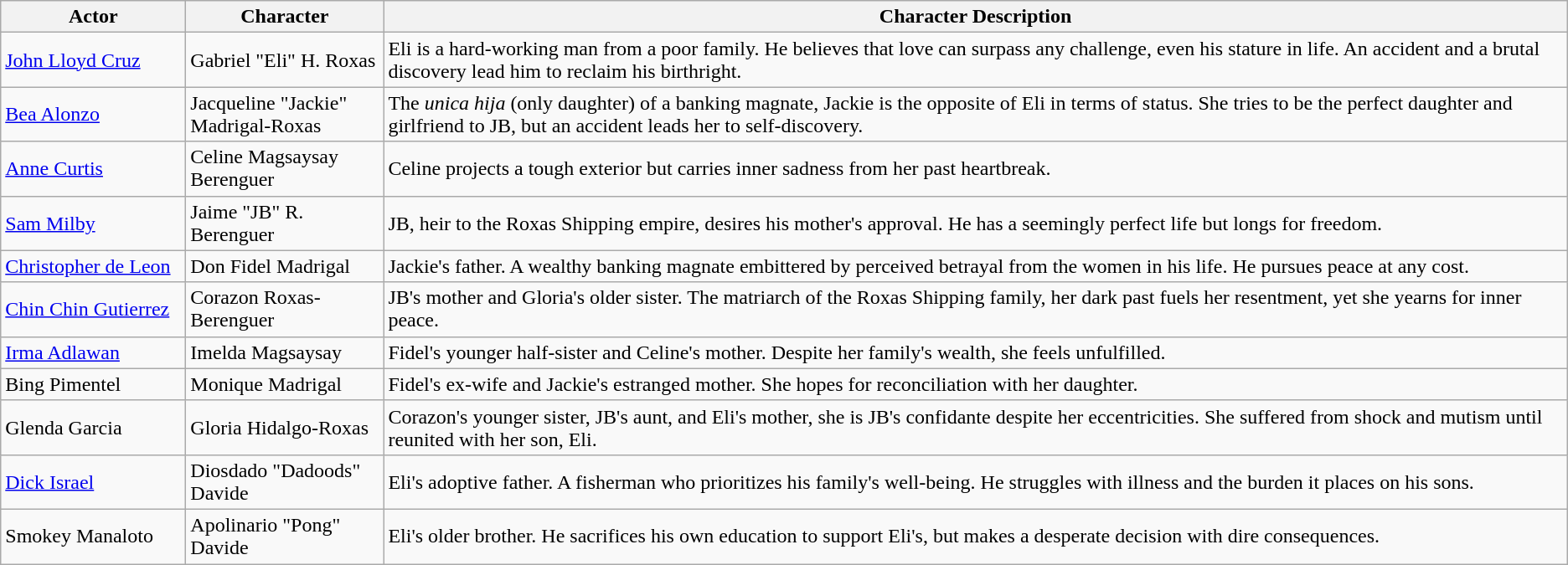<table class="wikitable">
<tr>
<th width="140">Actor</th>
<th width="150">Character</th>
<th>Character Description</th>
</tr>
<tr>
<td><a href='#'>John Lloyd Cruz</a></td>
<td>Gabriel "Eli" H. Roxas</td>
<td>Eli is a hard-working man from a poor family. He believes that love can surpass any challenge, even his stature in life. An accident and a brutal discovery lead him to reclaim his birthright.</td>
</tr>
<tr>
<td><a href='#'>Bea Alonzo</a></td>
<td>Jacqueline "Jackie" Madrigal-Roxas</td>
<td>The <em>unica hija</em> (only daughter) of a banking magnate, Jackie is the opposite of Eli in terms of status. She tries to be the perfect daughter and girlfriend to JB, but an accident leads her to self-discovery.</td>
</tr>
<tr>
<td><a href='#'>Anne Curtis</a></td>
<td>Celine Magsaysay Berenguer</td>
<td>Celine projects a tough exterior but carries inner sadness from her past heartbreak.</td>
</tr>
<tr>
<td><a href='#'>Sam Milby</a></td>
<td>Jaime "JB" R. Berenguer</td>
<td>JB, heir to the Roxas Shipping empire, desires his mother's approval. He has a seemingly perfect life but longs for freedom.</td>
</tr>
<tr>
<td><a href='#'>Christopher de Leon</a></td>
<td>Don Fidel Madrigal</td>
<td>Jackie's father. A wealthy banking magnate embittered by perceived betrayal from the women in his life. He pursues peace at any cost.</td>
</tr>
<tr>
<td><a href='#'>Chin Chin Gutierrez</a></td>
<td>Corazon Roxas-Berenguer</td>
<td>JB's mother and Gloria's older sister. The matriarch of the Roxas Shipping family, her dark past fuels her resentment, yet she yearns for inner peace.</td>
</tr>
<tr>
<td><a href='#'>Irma Adlawan</a></td>
<td>Imelda Magsaysay</td>
<td>Fidel's younger half-sister and Celine's mother. Despite her family's wealth, she feels unfulfilled.</td>
</tr>
<tr>
<td>Bing Pimentel</td>
<td>Monique Madrigal</td>
<td>Fidel's ex-wife and Jackie's estranged mother. She hopes for reconciliation with her daughter.</td>
</tr>
<tr>
<td>Glenda Garcia</td>
<td>Gloria Hidalgo-Roxas</td>
<td>Corazon's younger sister, JB's aunt, and Eli's mother, she is JB's confidante despite her eccentricities. She suffered from shock and mutism until reunited with her son, Eli.</td>
</tr>
<tr>
<td><a href='#'>Dick Israel</a></td>
<td>Diosdado "Dadoods" Davide</td>
<td>Eli's adoptive father. A fisherman who prioritizes his family's well-being. He struggles with illness and the burden it places on his sons.</td>
</tr>
<tr>
<td>Smokey Manaloto</td>
<td>Apolinario "Pong" Davide</td>
<td>Eli's older brother. He sacrifices his own education to support Eli's, but makes a desperate decision with dire consequences.</td>
</tr>
</table>
